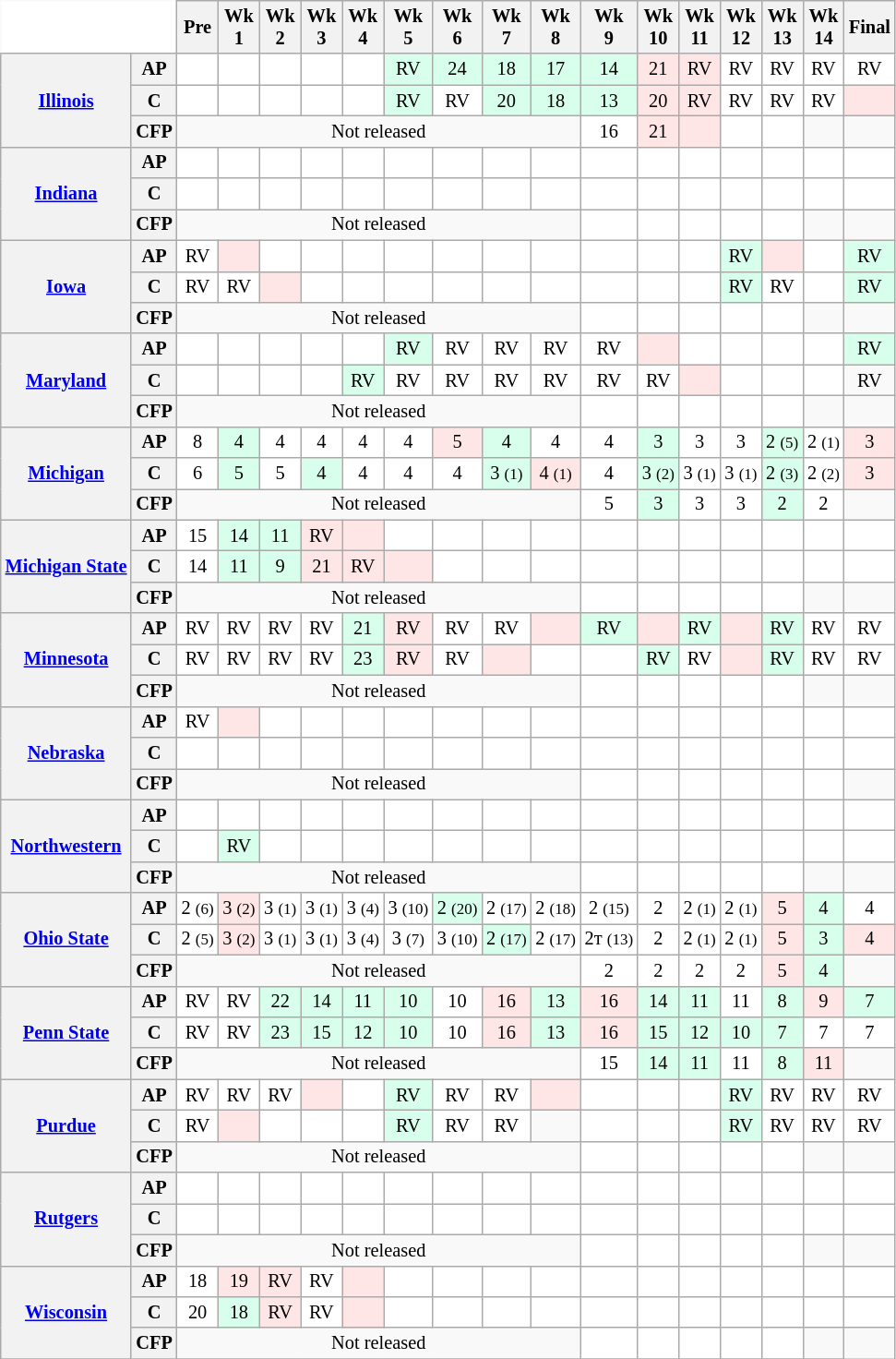<table class="wikitable" style="white-space:nowrap;font-size:85%;">
<tr>
<th colspan=2 style="background:white; border-top-style:hidden; border-left-style:hidden;"> </th>
<th>Pre</th>
<th>Wk<br>1</th>
<th>Wk<br>2</th>
<th>Wk<br>3</th>
<th>Wk<br>4</th>
<th>Wk<br>5</th>
<th>Wk<br>6</th>
<th>Wk<br>7</th>
<th>Wk<br>8</th>
<th>Wk<br>9</th>
<th>Wk<br>10</th>
<th>Wk<br>11</th>
<th>Wk<br>12</th>
<th>Wk<br>13</th>
<th>Wk<br>14</th>
<th>Final</th>
</tr>
<tr style="text-align:center;">
<th rowspan="3"><a href='#'>Illinois</a></th>
<th>AP</th>
<td style="background:#FFF;"></td>
<td style="background:#FFF;"></td>
<td style="background:#FFF;"></td>
<td style="background:#FFF;"></td>
<td style="background:#FFF;"></td>
<td style="background:#d8ffeb;">RV</td>
<td style="background:#d8ffeb;">24</td>
<td style="background:#d8ffeb;">18</td>
<td style="background:#d8ffeb;">17</td>
<td style="background:#d8ffeb;">14</td>
<td style="background:#ffe6e6;">21</td>
<td style="background:#ffe6e6;">RV</td>
<td style="background:#FFF;">RV</td>
<td style="background:#FFF;">RV</td>
<td style="background:#FFF;">RV</td>
<td style="background:#FFF;">RV</td>
</tr>
<tr style="text-align:center;">
<th>C</th>
<td style="background:#FFF;"></td>
<td style="background:#FFF;"></td>
<td style="background:#FFF;"></td>
<td style="background:#FFF;"></td>
<td style="background:#FFF;"></td>
<td style="background:#d8ffeb;">RV</td>
<td style="background:#FFF;">RV</td>
<td style="background:#d8ffeb;">20</td>
<td style="background:#d8ffeb;">18</td>
<td style="background:#d8ffeb;">13</td>
<td style="background:#ffe6e6;">20</td>
<td style="background:#ffe6e6;">RV</td>
<td style="background:#FFF;">RV</td>
<td style="background:#FFF;">RV</td>
<td style="background:#FFF;">RV</td>
<td style="background:#ffe6e6;"></td>
</tr>
<tr style="text-align:center;">
<th>CFP</th>
<td colspan="9" style="text-align:center;">Not released</td>
<td style="background:#FFF;">16</td>
<td style="background:#ffe6e6;">21</td>
<td style="background:#ffe6e6;"></td>
<td style="background:#FFF;"></td>
<td style="background:#FFF;"></td>
<td style="text-align:center;"></td>
</tr>
<tr style="text-align:center;">
<th rowspan="3"><a href='#'>Indiana</a></th>
<th>AP</th>
<td style="background:#FFF;"></td>
<td style="background:#FFF;"></td>
<td style="background:#FFF;"></td>
<td style="background:#FFF;"></td>
<td style="background:#FFF;"></td>
<td style="background:#FFF;"></td>
<td style="background:#FFF;"></td>
<td style="background:#FFF;"></td>
<td style="background:#FFF;"></td>
<td style="background:#FFF;"></td>
<td style="background:#FFF;"></td>
<td style="background:#FFF;"></td>
<td style="background:#FFF;"></td>
<td style="background:#FFF;"></td>
<td style="background:#FFF;"></td>
<td style="background:#FFF;"></td>
</tr>
<tr style="text-align:center;">
<th>C</th>
<td style="background:#FFF;"></td>
<td style="background:#FFF;"></td>
<td style="background:#FFF;"></td>
<td style="background:#FFF;"></td>
<td style="background:#FFF;"></td>
<td style="background:#FFF;"></td>
<td style="background:#FFF;"></td>
<td style="background:#FFF;"></td>
<td style="background:#FFF;"></td>
<td style="background:#FFF;"></td>
<td style="background:#FFF;"></td>
<td style="background:#FFF;"></td>
<td style="background:#FFF;"></td>
<td style="background:#FFF;"></td>
<td style="background:#FFF;"></td>
<td style="background:#FFF;"></td>
</tr>
<tr style="text-align:center;">
<th>CFP</th>
<td colspan="9" style="text-align:center;">Not released</td>
<td style="background:#FFF;"></td>
<td style="background:#FFF;"></td>
<td style="background:#FFF;"></td>
<td style="background:#FFF;"></td>
<td style="background:#FFF;"></td>
<td style="text-align:center;"></td>
</tr>
<tr style="text-align:center;">
<th rowspan="3"><a href='#'>Iowa</a></th>
<th>AP</th>
<td style="background:#FFF;">RV</td>
<td style="background:#ffe6e6;"></td>
<td style="background:#FFF;"></td>
<td style="background:#FFF;"></td>
<td style="background:#FFF;"></td>
<td style="background:#FFF;"></td>
<td style="background:#FFF;"></td>
<td style="background:#FFF;"></td>
<td style="background:#FFF;"></td>
<td style="background:#FFF;"></td>
<td style="background:#FFF;"></td>
<td style="background:#FFF;"></td>
<td style="background:#d8ffeb;">RV</td>
<td style="background:#ffe6e6;"></td>
<td style="background:#FFF;"></td>
<td style="background:#d8ffeb;">RV</td>
</tr>
<tr style="text-align:center;">
<th>C</th>
<td style="background:#FFF;">RV</td>
<td style="background:#FFF;">RV</td>
<td style="background:#ffe6e6;"></td>
<td style="background:#FFF;"></td>
<td style="background:#FFF;"></td>
<td style="background:#FFF;"></td>
<td style="background:#FFF;"></td>
<td style="background:#FFF;"></td>
<td style="background:#FFF;"></td>
<td style="background:#FFF;"></td>
<td style="background:#FFF;"></td>
<td style="background:#FFF;"></td>
<td style="background:#d8ffeb;">RV</td>
<td style="background:#FFF;">RV</td>
<td style="background:#FFF;"></td>
<td style="background:#d8ffeb;">RV</td>
</tr>
<tr style="text-align:center;">
<th>CFP</th>
<td colspan="9" style="text-align:center;">Not released</td>
<td style="background:#FFF;"></td>
<td style="background:#FFF;"></td>
<td style="background:#FFF;"></td>
<td style="background:#FFF;"></td>
<td style="background:#FFF;"></td>
<td style="text-align:center;"></td>
</tr>
<tr style="text-align:center;">
<th rowspan="3"><a href='#'>Maryland</a></th>
<th>AP</th>
<td style="background:#FFF;"></td>
<td style="background:#FFF;"></td>
<td style="background:#FFF;"></td>
<td style="background:#FFF;"></td>
<td style="background:#FFF;"></td>
<td style="background:#d8ffeb;">RV</td>
<td style="background:#FFF;">RV</td>
<td style="background:#FFF;">RV</td>
<td style="background:#FFF;">RV</td>
<td style="background:#FFF;">RV</td>
<td style="background:#ffe6e6;"></td>
<td style="background:#FFF;"></td>
<td style="background:#FFF;"></td>
<td style="background:#FFF;"></td>
<td style="background:#FFF;"></td>
<td style="background:#d8ffeb;">RV</td>
</tr>
<tr style="text-align:center;">
<th>C</th>
<td style="background:#FFF;"></td>
<td style="background:#FFF;"></td>
<td style="background:#FFF;"></td>
<td style="background:#FFF;"></td>
<td style="background:#d8ffeb;">RV</td>
<td style="background:#FFF;">RV</td>
<td style="background:#FFF;">RV</td>
<td style="background:#FFF;">RV</td>
<td style="background:#FFF;">RV</td>
<td style="background:#FFF;">RV</td>
<td style="background:#FFF;">RV</td>
<td style="background:#ffe6e6;"></td>
<td style="background:#FFF;"></td>
<td style="background:#FFF;"></td>
<td style="background:#FFF;"></td>
<td style="background#d8ffeb;">RV</td>
</tr>
<tr style="text-align:center;">
<th>CFP</th>
<td colspan="9" style="text-align:center;">Not released</td>
<td style="background:#FFF;"></td>
<td style="background:#FFF;"></td>
<td style="background:#FFF;"></td>
<td style="background:#FFF;"></td>
<td style="background:#FFF;"></td>
<td style="text-align:center;"></td>
</tr>
<tr style="text-align:center;">
<th rowspan="3"><a href='#'>Michigan</a></th>
<th>AP</th>
<td style="background:#FFF;">8</td>
<td style="background:#d8ffeb;">4</td>
<td style="background:#FFF;">4</td>
<td style="background:#FFF;">4</td>
<td style="background:#FFF;">4</td>
<td style="background:#FFF;">4</td>
<td style="background:#ffe6e6;">5</td>
<td style="background:#d8ffeb;">4</td>
<td style="background:#FFF;">4</td>
<td style="background:#FFF;">4</td>
<td style="background:#d8ffeb;">3</td>
<td style="background:#FFF;">3</td>
<td style="background:#FFF;">3</td>
<td style="background:#d8ffeb;">2 <small>(5)</small></td>
<td style="background:#FFF;">2 <small>(1)</small></td>
<td style="background:#ffe6e6;">3</td>
</tr>
<tr style="text-align:center;">
<th>C</th>
<td style="background:#FFF;">6</td>
<td style="background:#d8ffeb;">5</td>
<td style="background:#FFF;">5</td>
<td style="background:#d8ffeb;">4</td>
<td style="background:#FFF;">4</td>
<td style="background:#FFF;">4</td>
<td style="background:#FFF;">4</td>
<td style="background:#d8ffeb;">3 <small>(1)</small></td>
<td style="background:#ffe6e6;">4 <small>(1)</small></td>
<td style="background:#FFF;">4</td>
<td style="background:#d8ffeb;">3 <small>(2)</small></td>
<td style="background:#FFF;">3 <small>(1)</small></td>
<td style="background:#FFF;">3 <small>(1)</small></td>
<td style="background:#d8ffeb;">2 <small>(3)</small></td>
<td style="background:#FFF;">2 <small>(2)</small></td>
<td style="background:#ffe6e6;">3</td>
</tr>
<tr style="text-align:center;">
<th>CFP</th>
<td colspan="9" style="text-align:center;">Not released</td>
<td style="background:#FFF;">5</td>
<td style="background:#d8ffeb;">3</td>
<td style="background:#FFF;">3</td>
<td style="background:#FFF;">3</td>
<td style="background:#d8ffeb;">2</td>
<td style="background:#FFF;">2</td>
</tr>
<tr style="text-align:center;">
<th rowspan="3"><a href='#'>Michigan State</a></th>
<th>AP</th>
<td style="background:#FFF;">15</td>
<td style="background:#d8ffeb;">14</td>
<td style="background:#d8ffeb;">11</td>
<td style="background:#ffe6e6;">RV</td>
<td style="background:#ffe6e6;"></td>
<td style="background:#FFF;"></td>
<td style="background:#FFF;"></td>
<td style="background:#FFF;"></td>
<td style="background:#FFF;"></td>
<td style="background:#FFF;"></td>
<td style="background:#FFF;"></td>
<td style="background:#FFF;"></td>
<td style="background:#FFF;"></td>
<td style="background:#FFF;"></td>
<td style="background:#FFF;"></td>
<td style="background:#FFF;"></td>
</tr>
<tr style="text-align:center;">
<th>C</th>
<td style="background:#FFF;">14</td>
<td style="background:#d8ffeb;">11</td>
<td style="background:#d8ffeb;">9</td>
<td style="background:#ffe6e6;">21</td>
<td style="background:#ffe6e6;">RV</td>
<td style="background:#ffe6e6;"></td>
<td style="background:#FFF;"></td>
<td style="background:#FFF;"></td>
<td style="background:#FFF;"></td>
<td style="background:#FFF;"></td>
<td style="background:#FFF;"></td>
<td style="background:#FFF;"></td>
<td style="background:#FFF;"></td>
<td style="background:#FFF;"></td>
<td style="background:#FFF;"></td>
<td style="background:#FFF;"></td>
</tr>
<tr style="text-align:center;">
<th>CFP</th>
<td colspan="9" style="text-align:center;">Not released</td>
<td style="background:#FFF;"></td>
<td style="background:#FFF;"></td>
<td style="background:#FFF;"></td>
<td style="background:#FFF;"></td>
<td style="background:#FFF;"></td>
<td style="text-align:center;"></td>
</tr>
<tr style="text-align:center;">
<th rowspan="3"><a href='#'>Minnesota</a></th>
<th>AP</th>
<td style="background:#FFF;">RV</td>
<td style="background:#FFF;">RV</td>
<td style="background:#FFF;">RV</td>
<td style="background:#FFF;">RV</td>
<td style="background:#d8ffeb;">21</td>
<td style="background:#ffe6e6;">RV</td>
<td style="background:#FFF;">RV</td>
<td style="background:#FFF;">RV</td>
<td style="background:#ffe6e6;"></td>
<td style="background:#d8ffeb;">RV</td>
<td style="background:#ffe6e6;"></td>
<td style="background:#d8ffeb;">RV</td>
<td style="background:#ffe6e6;"></td>
<td style="background:#d8ffeb;">RV</td>
<td style="background:#FFF;">RV</td>
<td style="background:#FFF;">RV</td>
</tr>
<tr style="text-align:center;">
<th>C</th>
<td style="background:#FFF;">RV</td>
<td style="background:#FFF;">RV</td>
<td style="background:#FFF;">RV</td>
<td style="background:#FFF;">RV</td>
<td style="background:#d8ffeb;">23</td>
<td style="background:#ffe6e6;">RV</td>
<td style="background:#FFF;">RV</td>
<td style="background:#ffe6e6;"></td>
<td style="background:#FFF;"></td>
<td style="background:#FFF;"></td>
<td style="background:#d8ffeb;">RV</td>
<td style="background:#FFF;">RV</td>
<td style="background:#ffe6e6;"></td>
<td style="background:#d8ffeb;">RV</td>
<td style="background:#FFF;">RV</td>
<td style="background:#FFF;">RV</td>
</tr>
<tr style="text-align:center;">
<th>CFP</th>
<td colspan="9" style="text-align:center;">Not released</td>
<td style="background:#FFF;"></td>
<td style="background:#FFF;"></td>
<td style="background:#FFF;"></td>
<td style="background:#FFF;"></td>
<td style="background:#FFF;"></td>
<td style="text-align:center;"></td>
</tr>
<tr style="text-align:center;">
<th rowspan="3"><a href='#'>Nebraska</a></th>
<th>AP</th>
<td style="background:#FFF;">RV</td>
<td style="background:#ffe6e6;"></td>
<td style="background:#FFF;"></td>
<td style="background:#FFF;"></td>
<td style="background:#FFF;"></td>
<td style="background:#FFF;"></td>
<td style="background:#FFF;"></td>
<td style="background:#FFF;"></td>
<td style="background:#FFF;"></td>
<td style="background:#FFF;"></td>
<td style="background:#FFF;"></td>
<td style="background:#FFF;"></td>
<td style="background:#FFF;"></td>
<td style="background:#FFF;"></td>
<td style="background:#FFF;"></td>
<td style="background:#FFF;"></td>
</tr>
<tr style="text-align:center;">
<th>C</th>
<td style="background:#FFF;"></td>
<td style="background:#FFF;"></td>
<td style="background:#FFF;"></td>
<td style="background:#FFF;"></td>
<td style="background:#FFF;"></td>
<td style="background:#FFF;"></td>
<td style="background:#FFF;"></td>
<td style="background:#FFF;"></td>
<td style="background:#FFF;"></td>
<td style="background:#FFF;"></td>
<td style="background:#FFF;"></td>
<td style="background:#FFF;"></td>
<td style="background:#FFF;"></td>
<td style="background:#FFF;"></td>
<td style="background:#FFF;"></td>
<td style="background:#FFF;"></td>
</tr>
<tr style="text-align:center;">
<th>CFP</th>
<td colspan="9" style="text-align:center;">Not released</td>
<td style="background:#FFF;"></td>
<td style="background:#FFF;"></td>
<td style="background:#FFF;"></td>
<td style="background:#FFF;"></td>
<td style="background:#FFF;"></td>
<td style="background:#FFF;"></td>
</tr>
<tr style="text-align:center;">
<th rowspan="3"><a href='#'>Northwestern</a></th>
<th>AP</th>
<td style="background:#FFF;"></td>
<td style="background:#FFF;"></td>
<td style="background:#FFF;"></td>
<td style="background:#FFF;"></td>
<td style="background:#FFF;"></td>
<td style="background:#FFF;"></td>
<td style="background:#FFF;"></td>
<td style="background:#FFF;"></td>
<td style="background:#FFF;"></td>
<td style="background:#FFF;"></td>
<td style="background:#FFF;"></td>
<td style="background:#FFF;"></td>
<td style="background:#FFF;"></td>
<td style="background:#FFF;"></td>
<td style="background:#FFF;"></td>
<td style="background:#FFF;"></td>
</tr>
<tr style="text-align:center;">
<th>C</th>
<td style="background:#FFF;"></td>
<td style="background:#d8ffeb;">RV</td>
<td style="background:#FFF;"></td>
<td style="background:#FFF;"></td>
<td style="background:#FFF;"></td>
<td style="background:#FFF;"></td>
<td style="background:#FFF;"></td>
<td style="background:#FFF;"></td>
<td style="background:#FFF;"></td>
<td style="background:#FFF;"></td>
<td style="background:#FFF;"></td>
<td style="background:#FFF;"></td>
<td style="background:#FFF;"></td>
<td style="background:#FFF;"></td>
<td style="background:#FFF;"></td>
<td style="background:#FFF;"></td>
</tr>
<tr style="text-align:center;">
<th>CFP</th>
<td colspan="9" style="text-align:center;">Not released</td>
<td style="background:#FFF;"></td>
<td style="background:#FFF;"></td>
<td style="background:#FFF;"></td>
<td style="background:#FFF;"></td>
<td style="background:#FFF;"></td>
<td style="text-align:center;"></td>
</tr>
<tr style="text-align:center;">
<th rowspan="3"><a href='#'>Ohio State</a></th>
<th>AP</th>
<td style="background:#FFF;">2 <small>(6)</small></td>
<td style="background:#ffe6e6;">3 <small>(2)</small></td>
<td style="background:#FFF;">3 <small>(1)</small></td>
<td style="background:#FFF;">3 <small>(1)</small></td>
<td style="background:#FFF;">3 <small>(4)</small></td>
<td style="background:#FFF;">3 <small>(10)</small></td>
<td style="background:#d8ffeb;">2 <small>(20)</small></td>
<td style="background:#FFF;">2 <small>(17)</small></td>
<td style="background:#FFF;">2 <small>(18)</small></td>
<td style="background:#FFF;">2 <small>(15)</small></td>
<td style="background:#FFF;">2</td>
<td style="background:#FFF;">2 <small>(1)</small></td>
<td style="background:#FFF;">2 <small>(1)</small></td>
<td style="background:#ffe6e6;">5</td>
<td style="background:#d8ffeb;">4</td>
<td style="background:#FFF;">4</td>
</tr>
<tr style="text-align:center;">
<th>C</th>
<td style="background:#FFF;">2 <small>(5)</small></td>
<td style="background:#ffe6e6;">3 <small>(2)</small></td>
<td style="background:#FFF;">3 <small>(1)</small></td>
<td style="background:#FFF;">3 <small>(1)</small></td>
<td style="background:#FFF;">3 <small>(4)</small></td>
<td style="background:#FFF;">3 <small>(7)</small></td>
<td style="background:#FFF;">3 <small>(10)</small></td>
<td style="background:#d8ffeb;">2 <small>(17)</small></td>
<td style="background:#FFF;">2 <small>(17)</small></td>
<td style="background:#FFF;">2т <small>(13)</small></td>
<td style="background:#FFF;">2</td>
<td style="background:#FFF;">2 <small>(1)</small></td>
<td style="background:#FFF;">2 <small>(1)</small></td>
<td style="background:#ffe6e6;">5</td>
<td style="background:#d8ffeb;">3</td>
<td style="background:#ffe6e6;">4</td>
</tr>
<tr style="text-align:center;">
<th>CFP</th>
<td colspan="9" style="text-align:center;">Not released</td>
<td style="background:#FFF;">2</td>
<td style="background:#FFF;">2</td>
<td style="background:#FFF;">2</td>
<td style="background:#FFF;">2</td>
<td style="background:#ffe6e6;">5</td>
<td style="background:#d8ffeb;">4</td>
</tr>
<tr style="text-align:center;">
<th rowspan="3"><a href='#'>Penn State</a></th>
<th>AP</th>
<td style="background:#FFF;">RV</td>
<td style="background:#FFF;">RV</td>
<td style="background:#d8ffeb;">22</td>
<td style="background:#d8ffeb;">14</td>
<td style="background:#d8ffeb;">11</td>
<td style="background:#d8ffeb;">10</td>
<td style="background:#FFF;">10</td>
<td style="background:#ffe6e6;">16</td>
<td style="background:#d8ffeb;">13</td>
<td style="background:#ffe6e6;">16</td>
<td style="background:#d8ffeb;">14</td>
<td style="background:#d8ffeb;">11</td>
<td style="background:#FFF;">11</td>
<td style="background:#d8ffeb;">8</td>
<td style="background:#ffe6e6;">9</td>
<td style="background:#d8ffeb;">7</td>
</tr>
<tr style="text-align:center;">
<th>C</th>
<td style="background:#FFF;">RV</td>
<td style="background:#FFF;">RV</td>
<td style="background:#d8ffeb;">23</td>
<td style="background:#d8ffeb;">15</td>
<td style="background:#d8ffeb;">12</td>
<td style="background:#d8ffeb;">10</td>
<td style="background:#FFF;">10</td>
<td style="background:#ffe6e6;">16</td>
<td style="background:#d8ffeb;">13</td>
<td style="background:#ffe6e6;">16</td>
<td style="background:#d8ffeb;">15</td>
<td style="background:#d8ffeb;">12</td>
<td style="background:#d8ffeb;">10</td>
<td style="background:#d8ffeb;">7</td>
<td style="background:#FFF;">7</td>
<td style="background:#FFF;">7</td>
</tr>
<tr style="text-align:center;">
<th>CFP</th>
<td colspan="9" style="text-align:center;">Not released</td>
<td style="background:#FFF;">15</td>
<td style="background:#d8ffeb;">14</td>
<td style="background:#d8ffeb;">11</td>
<td style="background:#FFF;">11</td>
<td style="background:#d8ffeb;">8</td>
<td style="background:#ffe6e6;">11</td>
</tr>
<tr style="text-align:center;">
<th rowspan="3"><a href='#'>Purdue</a></th>
<th>AP</th>
<td style="background:#FFF;">RV</td>
<td style="background:#FFF;">RV</td>
<td style="background:#FFF;">RV</td>
<td style="background:#ffe6e6;"></td>
<td style="background:#FFF;"></td>
<td style="background:#d8ffeb;">RV</td>
<td style="background:#FFF;">RV</td>
<td style="background:#FFF;">RV</td>
<td style="background:#ffe6e6;"></td>
<td style="background:#FFF;"></td>
<td style="background:#FFF;"></td>
<td style="background:#FFF;"></td>
<td style="background:#d8ffeb;">RV</td>
<td style="background:#FFF;">RV</td>
<td style="background:#FFF;">RV</td>
<td style="background:#FFF;">RV</td>
</tr>
<tr style="text-align:center;">
<th>C</th>
<td style="background:#FFF;">RV</td>
<td style="background:#ffe6e6;"></td>
<td style="background:#FFF;"></td>
<td style="background:#FFF;"></td>
<td style="background:#FFF;"></td>
<td style="background:#d8ffeb;">RV</td>
<td style="background:#FFF;">RV</td>
<td style="background:#FFF;">RV</td>
<td style="background:C"></td>
<td style="background:#FFF;"></td>
<td style="background:#FFF;"></td>
<td style="background:#FFF;"></td>
<td style="background:#d8ffeb;">RV</td>
<td style="background:#FFF;">RV</td>
<td style="background:#FFF;">RV</td>
<td style="background:#FFF;">RV</td>
</tr>
<tr style="text-align:center;">
<th>CFP</th>
<td colspan="9" style="text-align:center;">Not released</td>
<td style="background:#FFF;"></td>
<td style="background:#FFF;"></td>
<td style="background:#FFF;"></td>
<td style="background:#FFF;"></td>
<td style="background:#FFF;"></td>
<td style="text-align:center;"></td>
</tr>
<tr style="text-align:center;">
<th rowspan="3"><a href='#'>Rutgers</a></th>
<th>AP</th>
<td style="background:#FFF;"></td>
<td style="background:#FFF;"></td>
<td style="background:#FFF;"></td>
<td style="background:#FFF;"></td>
<td style="background:#FFF;"></td>
<td style="background:#FFF;"></td>
<td style="background:#FFF;"></td>
<td style="background:#FFF;"></td>
<td style="background:#FFF;"></td>
<td style="background:#FFF;"></td>
<td style="background:#FFF;"></td>
<td style="background:#FFF;"></td>
<td style="background:#FFF;"></td>
<td style="background:#FFF;"></td>
<td style="background:#FFF;"></td>
<td style="background:#FFF;"></td>
</tr>
<tr style="text-align:center;">
<th>C</th>
<td style="background:#FFF;"></td>
<td style="background:#FFF;"></td>
<td style="background:#FFF;"></td>
<td style="background:#FFF;"></td>
<td style="background:#FFF;"></td>
<td style="background:#FFF;"></td>
<td style="background:#FFF;"></td>
<td style="background:#FFF;"></td>
<td style="background:#FFF;"></td>
<td style="background:#FFF;"></td>
<td style="background:#FFF;"></td>
<td style="background:#FFF;"></td>
<td style="background:#FFF;"></td>
<td style="background:#FFF;"></td>
<td style="background:#FFF;"></td>
<td style="background:#FFF;"></td>
</tr>
<tr style="text-align:center;">
<th>CFP</th>
<td colspan="9" style="text-align:center;">Not released</td>
<td style="background:#FFF;"></td>
<td style="background:#FFF;"></td>
<td style="background:#FFF;"></td>
<td style="background:#FFF;"></td>
<td style="background:#FFF;"></td>
<td style="text-align:center;"></td>
</tr>
<tr style="text-align:center;">
<th rowspan="3"><a href='#'>Wisconsin</a></th>
<th>AP</th>
<td style="background:#FFF;">18</td>
<td style="background:#ffe6e6;">19</td>
<td style="background:#ffe6e6;">RV</td>
<td style="background:#FFF;">RV</td>
<td style="background:#ffe6e6;"></td>
<td style="background:#FFF;"></td>
<td style="background:#FFF;"></td>
<td style="background:#FFF;"></td>
<td style="background:#FFF;"></td>
<td style="background:#FFF;"></td>
<td style="background:#FFF;"></td>
<td style="background:#FFF;"></td>
<td style="background:#FFF;"></td>
<td style="background:#FFF;"></td>
<td style="background:#FFF;"></td>
<td style="background:#FFF;"></td>
</tr>
<tr style="text-align:center;">
<th>C</th>
<td style="background:#FFF;">20</td>
<td style="background:#d8ffeb;">18</td>
<td style="background:#ffe6e6;">RV</td>
<td style="background:#FFF;">RV</td>
<td style="background:#ffe6e6;"></td>
<td style="background:#FFF;"></td>
<td style="background:#FFF;"></td>
<td style="background:#FFF;"></td>
<td style="background:#FFF;"></td>
<td style="background:#FFF;"></td>
<td style="background:#FFF;"></td>
<td style="background:#FFF;"></td>
<td style="background:#FFF;"></td>
<td style="background:#FFF;"></td>
<td style="background:#FFF;"></td>
<td style="background:#FFF;"></td>
</tr>
<tr style="text-align:center;">
<th>CFP</th>
<td colspan="9" style="text-align:center;">Not released</td>
<td style="background:#FFF;"></td>
<td style="background:#FFF;"></td>
<td style="background:#FFF;"></td>
<td style="background:#FFF;"></td>
<td style="background:#FFF;"></td>
<td style="text-align:center;"></td>
</tr>
<tr style="text-align:center;">
</tr>
</table>
